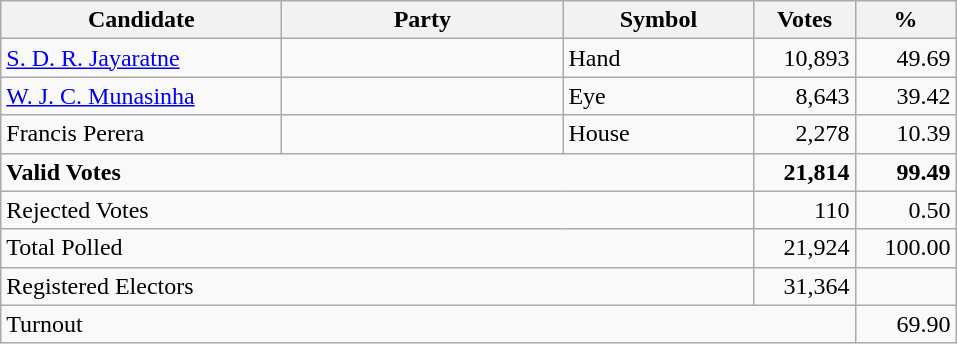<table class="wikitable" border="1" style="text-align:right;">
<tr>
<th align=left width="180">Candidate</th>
<th align=left width="180">Party</th>
<th align=left width="120">Symbol</th>
<th align=left width="60">Votes</th>
<th align=left width="60">%</th>
</tr>
<tr>
<td align=left><a href='#'>S. D. R. Jayaratne</a></td>
<td></td>
<td align=left>Hand</td>
<td align=right>10,893</td>
<td align=right>49.69</td>
</tr>
<tr>
<td align=left><a href='#'>W. J. C. Munasinha</a></td>
<td></td>
<td align=left>Eye</td>
<td align=right>8,643</td>
<td align=right>39.42</td>
</tr>
<tr>
<td align=left>Francis Perera</td>
<td></td>
<td align=left>House</td>
<td align=right>2,278</td>
<td align=right>10.39</td>
</tr>
<tr>
<td align=left colspan=3><strong>Valid Votes</strong></td>
<td align=right><strong>21,814</strong></td>
<td align=right><strong>99.49</strong></td>
</tr>
<tr>
<td align=left colspan=3>Rejected Votes</td>
<td align=right>110</td>
<td align=right>0.50</td>
</tr>
<tr>
<td align=left colspan=3>Total Polled</td>
<td align=right>21,924</td>
<td align=right>100.00</td>
</tr>
<tr>
<td align=left colspan=3>Registered Electors</td>
<td align=right>31,364</td>
<td></td>
</tr>
<tr>
<td align=left colspan=4>Turnout</td>
<td align=right>69.90</td>
</tr>
</table>
